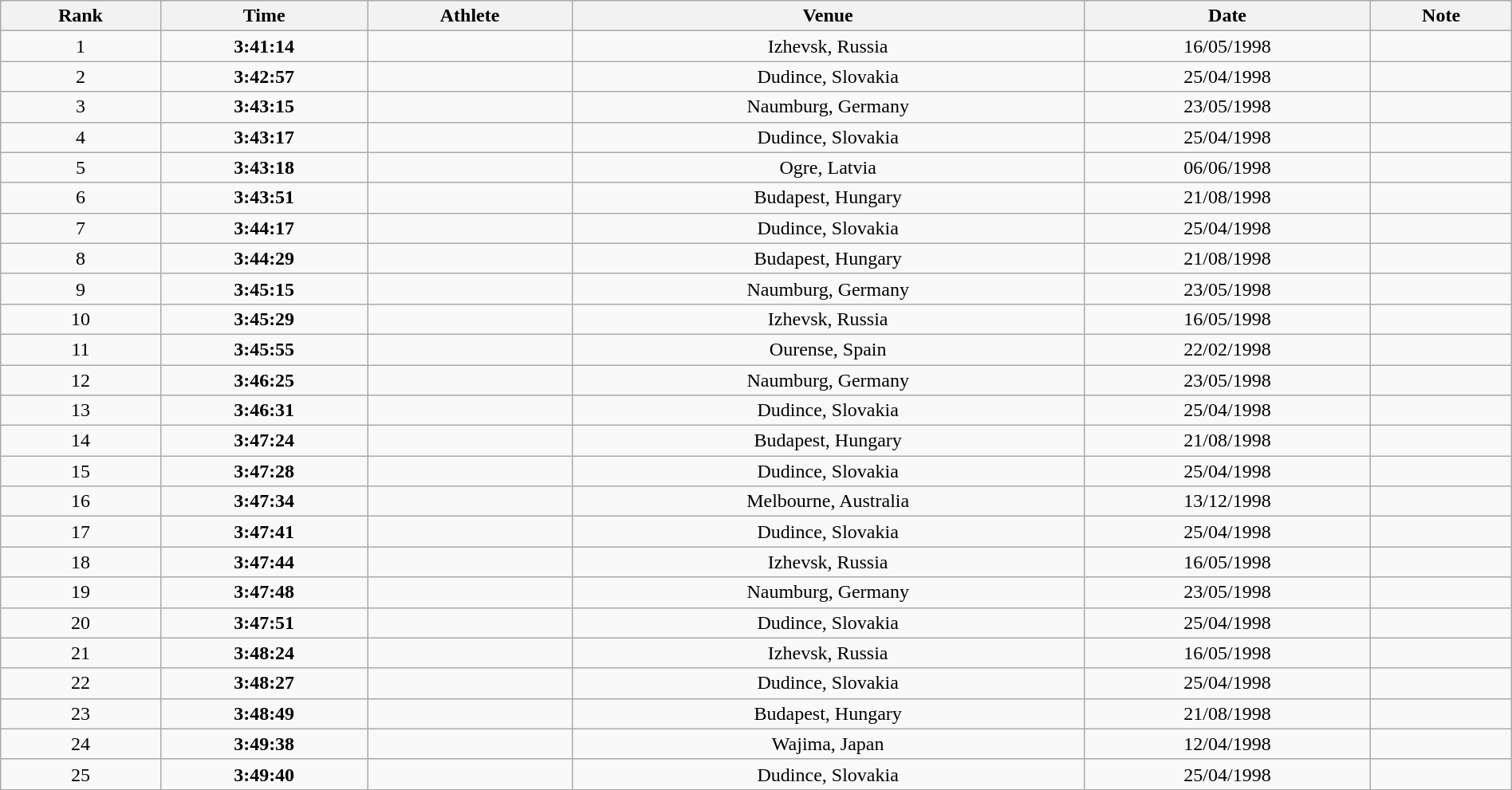<table class="wikitable" style="text-align:center; width:100%">
<tr>
<th>Rank</th>
<th>Time</th>
<th>Athlete</th>
<th>Venue</th>
<th>Date</th>
<th>Note</th>
</tr>
<tr>
<td>1</td>
<td><strong>3:41:14</strong></td>
<td align=left></td>
<td>Izhevsk, Russia</td>
<td>16/05/1998</td>
<td></td>
</tr>
<tr>
<td>2</td>
<td><strong>3:42:57</strong></td>
<td align=left></td>
<td>Dudince, Slovakia</td>
<td>25/04/1998</td>
<td></td>
</tr>
<tr>
<td>3</td>
<td><strong>3:43:15</strong></td>
<td align=left></td>
<td>Naumburg, Germany</td>
<td>23/05/1998</td>
<td></td>
</tr>
<tr>
<td>4</td>
<td><strong>3:43:17</strong></td>
<td align=left></td>
<td>Dudince, Slovakia</td>
<td>25/04/1998</td>
<td></td>
</tr>
<tr>
<td>5</td>
<td><strong>3:43:18</strong></td>
<td align=left></td>
<td>Ogre, Latvia</td>
<td>06/06/1998</td>
<td></td>
</tr>
<tr>
<td>6</td>
<td><strong>3:43:51</strong></td>
<td align=left></td>
<td>Budapest, Hungary</td>
<td>21/08/1998</td>
<td></td>
</tr>
<tr>
<td>7</td>
<td><strong>3:44:17</strong></td>
<td align=left></td>
<td>Dudince, Slovakia</td>
<td>25/04/1998</td>
<td></td>
</tr>
<tr>
<td>8</td>
<td><strong>3:44:29</strong></td>
<td align=left></td>
<td>Budapest, Hungary</td>
<td>21/08/1998</td>
<td></td>
</tr>
<tr>
<td>9</td>
<td><strong>3:45:15</strong></td>
<td align=left></td>
<td>Naumburg, Germany</td>
<td>23/05/1998</td>
<td></td>
</tr>
<tr>
<td>10</td>
<td><strong>3:45:29</strong></td>
<td align=left></td>
<td>Izhevsk, Russia</td>
<td>16/05/1998</td>
<td></td>
</tr>
<tr>
<td>11</td>
<td><strong>3:45:55</strong></td>
<td align=left></td>
<td>Ourense, Spain</td>
<td>22/02/1998</td>
<td></td>
</tr>
<tr>
<td>12</td>
<td><strong>3:46:25</strong></td>
<td align=left></td>
<td>Naumburg, Germany</td>
<td>23/05/1998</td>
<td></td>
</tr>
<tr>
<td>13</td>
<td><strong>3:46:31</strong></td>
<td align=left></td>
<td>Dudince, Slovakia</td>
<td>25/04/1998</td>
<td></td>
</tr>
<tr>
<td>14</td>
<td><strong>3:47:24</strong></td>
<td align=left></td>
<td>Budapest, Hungary</td>
<td>21/08/1998</td>
<td></td>
</tr>
<tr>
<td>15</td>
<td><strong>3:47:28</strong></td>
<td align=left></td>
<td>Dudince, Slovakia</td>
<td>25/04/1998</td>
<td></td>
</tr>
<tr>
<td>16</td>
<td><strong>3:47:34</strong></td>
<td align=left></td>
<td>Melbourne, Australia</td>
<td>13/12/1998</td>
<td></td>
</tr>
<tr>
<td>17</td>
<td><strong>3:47:41</strong></td>
<td align=left></td>
<td>Dudince, Slovakia</td>
<td>25/04/1998</td>
<td></td>
</tr>
<tr>
<td>18</td>
<td><strong>3:47:44</strong></td>
<td align=left></td>
<td>Izhevsk, Russia</td>
<td>16/05/1998</td>
<td></td>
</tr>
<tr>
<td>19</td>
<td><strong>3:47:48</strong></td>
<td align=left></td>
<td>Naumburg, Germany</td>
<td>23/05/1998</td>
<td></td>
</tr>
<tr>
<td>20</td>
<td><strong>3:47:51</strong></td>
<td align=left></td>
<td>Dudince, Slovakia</td>
<td>25/04/1998</td>
<td></td>
</tr>
<tr>
<td>21</td>
<td><strong>3:48:24</strong></td>
<td align=left></td>
<td>Izhevsk, Russia</td>
<td>16/05/1998</td>
<td></td>
</tr>
<tr>
<td>22</td>
<td><strong>3:48:27</strong></td>
<td align=left></td>
<td>Dudince, Slovakia</td>
<td>25/04/1998</td>
<td></td>
</tr>
<tr>
<td>23</td>
<td><strong>3:48:49</strong></td>
<td align=left></td>
<td>Budapest, Hungary</td>
<td>21/08/1998</td>
<td></td>
</tr>
<tr>
<td>24</td>
<td><strong>3:49:38</strong></td>
<td align=left></td>
<td>Wajima, Japan</td>
<td>12/04/1998</td>
<td></td>
</tr>
<tr>
<td>25</td>
<td><strong>3:49:40</strong></td>
<td align=left></td>
<td>Dudince, Slovakia</td>
<td>25/04/1998</td>
<td></td>
</tr>
</table>
